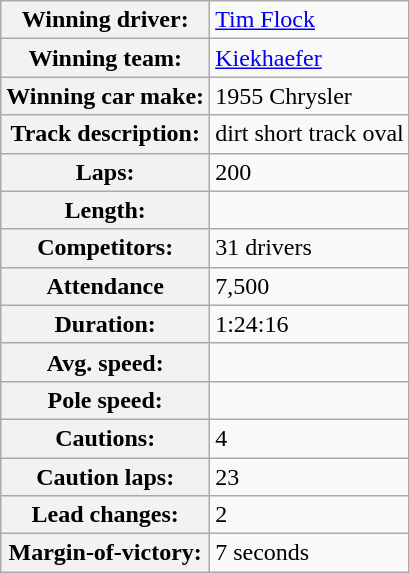<table class="wikitable" style=text-align:left>
<tr>
<th>Winning driver:</th>
<td><a href='#'>Tim Flock</a></td>
</tr>
<tr>
<th>Winning team:</th>
<td><a href='#'>Kiekhaefer</a></td>
</tr>
<tr>
<th>Winning car make:</th>
<td>1955 Chrysler</td>
</tr>
<tr>
<th>Track description:</th>
<td> dirt short track oval</td>
</tr>
<tr>
<th>Laps:</th>
<td>200</td>
</tr>
<tr>
<th>Length:</th>
<td></td>
</tr>
<tr>
<th>Competitors:</th>
<td>31 drivers</td>
</tr>
<tr>
<th>Attendance</th>
<td>7,500</td>
</tr>
<tr>
<th>Duration:</th>
<td>1:24:16</td>
</tr>
<tr>
<th>Avg. speed:</th>
<td></td>
</tr>
<tr>
<th>Pole speed:</th>
<td></td>
</tr>
<tr>
<th>Cautions:</th>
<td>4</td>
</tr>
<tr>
<th>Caution laps:</th>
<td>23</td>
</tr>
<tr>
<th>Lead changes:</th>
<td>2</td>
</tr>
<tr>
<th>Margin-of-victory:</th>
<td>7 seconds</td>
</tr>
</table>
